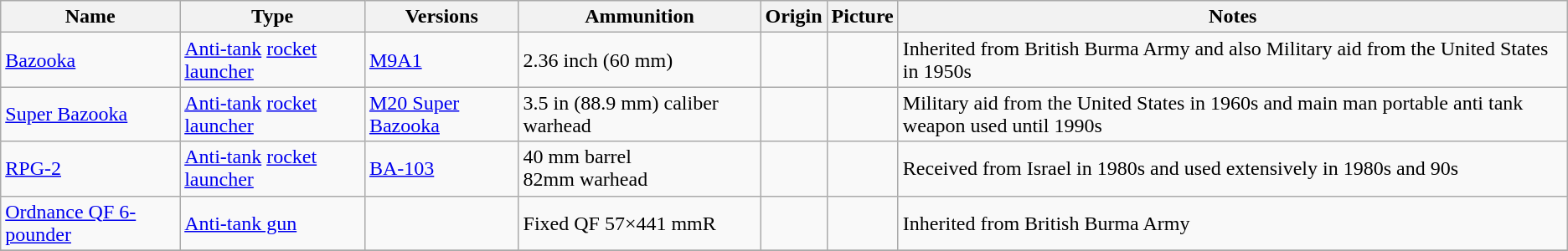<table class="wikitable">
<tr>
<th>Name</th>
<th>Type</th>
<th>Versions</th>
<th>Ammunition</th>
<th>Origin</th>
<th>Picture</th>
<th>Notes</th>
</tr>
<tr>
<td><a href='#'>Bazooka</a></td>
<td><a href='#'>Anti-tank</a> <a href='#'>rocket launcher</a></td>
<td><a href='#'>M9A1</a></td>
<td>2.36 inch (60 mm)</td>
<td></td>
<td></td>
<td>Inherited from British Burma Army and also Military aid from the United States in 1950s</td>
</tr>
<tr>
<td><a href='#'>Super Bazooka</a></td>
<td><a href='#'>Anti-tank</a> <a href='#'>rocket launcher</a></td>
<td><a href='#'>M20 Super Bazooka</a></td>
<td>3.5 in (88.9 mm) caliber warhead</td>
<td></td>
<td></td>
<td>Military aid from the United States in 1960s and main man portable anti tank weapon used until 1990s</td>
</tr>
<tr>
<td><a href='#'>RPG-2</a></td>
<td><a href='#'>Anti-tank</a> <a href='#'>rocket launcher</a></td>
<td><a href='#'>BA-103</a></td>
<td>40 mm barrel<br>82mm warhead</td>
<td></td>
<td></td>
<td>Received from Israel in 1980s and used extensively in 1980s and 90s</td>
</tr>
<tr>
<td><a href='#'>Ordnance QF 6-pounder</a></td>
<td><a href='#'>Anti-tank gun</a></td>
<td></td>
<td>Fixed QF 57×441 mmR</td>
<td></td>
<td></td>
<td>Inherited from British Burma Army</td>
</tr>
<tr>
</tr>
</table>
